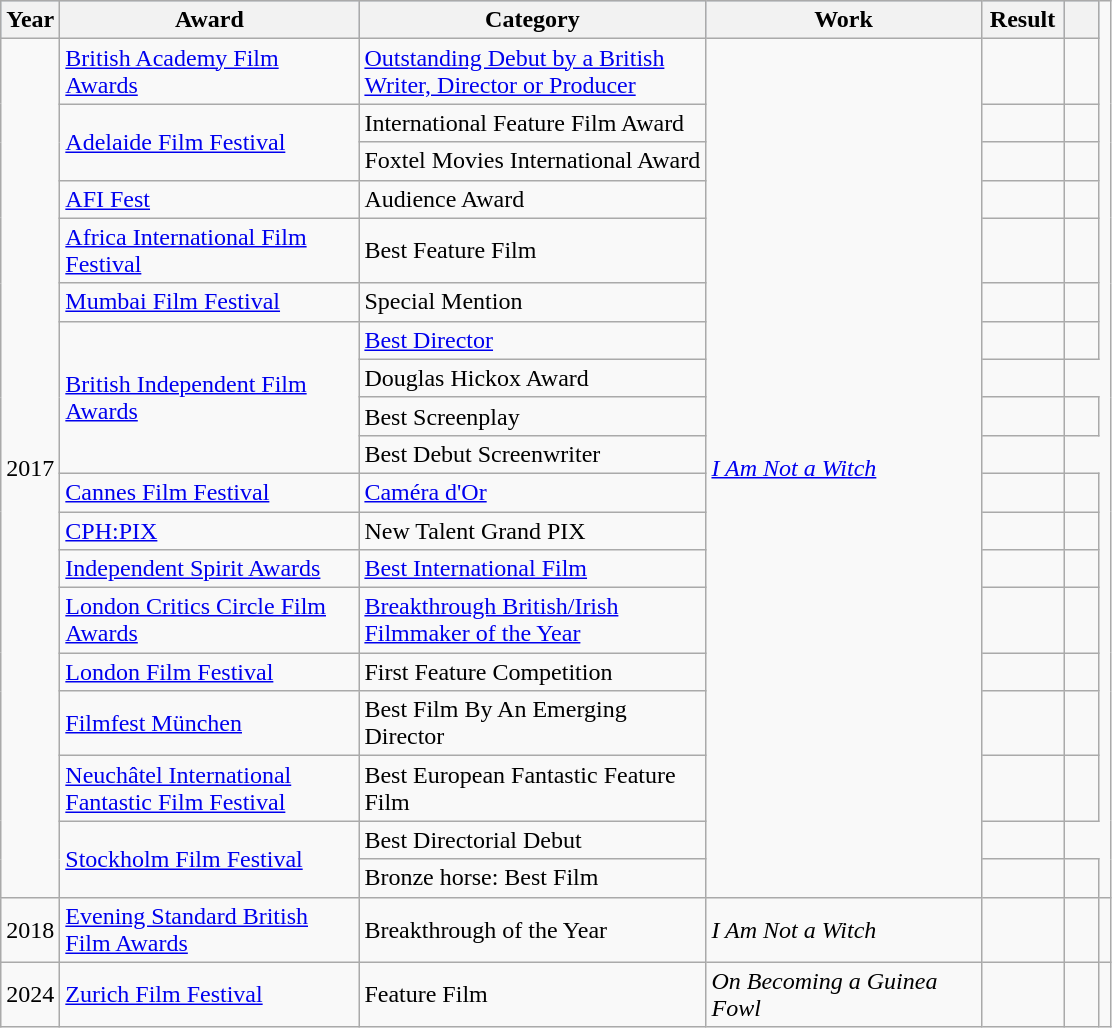<table class="wikitable sortable">
<tr style="background:#b0c4de; text-align:center;">
<th style="width:2em;">Year</th>
<th style="width:12em;">Award</th>
<th style="width:14em;">Category</th>
<th style="width:11em;">Work</th>
<th style="width:3em;">Result</th>
<th style="width:1em;" scope="col" class="unsortable"></th>
</tr>
<tr>
<td rowspan="19">2017</td>
<td><a href='#'>British Academy Film Awards</a></td>
<td><a href='#'>Outstanding Debut by a British Writer, Director or Producer</a></td>
<td rowspan="19"><em><a href='#'>I Am Not a Witch</a></em></td>
<td></td>
<td></td>
</tr>
<tr>
<td rowspan="2"><a href='#'>Adelaide Film Festival</a></td>
<td>International Feature Film Award</td>
<td></td>
<td></td>
</tr>
<tr>
<td>Foxtel Movies International Award</td>
<td></td>
<td></td>
</tr>
<tr>
<td><a href='#'>AFI Fest</a></td>
<td>Audience Award</td>
<td></td>
<td></td>
</tr>
<tr>
<td><a href='#'>Africa International Film Festival</a></td>
<td>Best Feature Film</td>
<td></td>
<td></td>
</tr>
<tr>
<td><a href='#'>Mumbai Film Festival</a></td>
<td>Special Mention</td>
<td></td>
<td></td>
</tr>
<tr>
<td rowspan="4"><a href='#'>British Independent Film Awards</a></td>
<td><a href='#'>Best Director</a></td>
<td></td>
<td></td>
</tr>
<tr>
<td>Douglas Hickox Award</td>
<td></td>
</tr>
<tr>
<td>Best Screenplay</td>
<td></td>
<td></td>
</tr>
<tr>
<td colspan=1>Best Debut Screenwriter</td>
<td></td>
</tr>
<tr>
<td><a href='#'>Cannes Film Festival</a></td>
<td><a href='#'>Caméra d'Or</a></td>
<td></td>
<td></td>
</tr>
<tr>
<td><a href='#'>CPH:PIX</a></td>
<td>New Talent Grand PIX</td>
<td></td>
<td></td>
</tr>
<tr>
<td><a href='#'>Independent Spirit Awards</a></td>
<td><a href='#'>Best International Film</a></td>
<td></td>
<td></td>
</tr>
<tr>
<td><a href='#'>London Critics Circle Film Awards</a></td>
<td><a href='#'>Breakthrough British/Irish Filmmaker of the Year</a></td>
<td></td>
<td></td>
</tr>
<tr>
<td><a href='#'>London Film Festival</a></td>
<td>First Feature Competition</td>
<td></td>
<td></td>
</tr>
<tr>
<td><a href='#'>Filmfest München</a></td>
<td>Best Film By An Emerging Director</td>
<td></td>
<td></td>
</tr>
<tr>
<td><a href='#'>Neuchâtel International Fantastic Film Festival</a></td>
<td>Best European Fantastic Feature Film</td>
<td></td>
<td></td>
</tr>
<tr>
<td rowspan="2"><a href='#'>Stockholm Film Festival</a></td>
<td>Best Directorial Debut</td>
<td></td>
</tr>
<tr>
<td>Bronze horse: Best Film</td>
<td></td>
<td></td>
</tr>
<tr>
<td colspan="1">2018</td>
<td><a href='#'>Evening Standard British Film Awards</a></td>
<td>Breakthrough of the Year</td>
<td><em>I Am Not a Witch</em></td>
<td></td>
<td></td>
<td></td>
</tr>
<tr>
<td colspan="1">2024</td>
<td><a href='#'>Zurich Film Festival</a></td>
<td>Feature Film</td>
<td><em>On Becoming a Guinea Fowl</em></td>
<td></td>
<td></td>
</tr>
</table>
